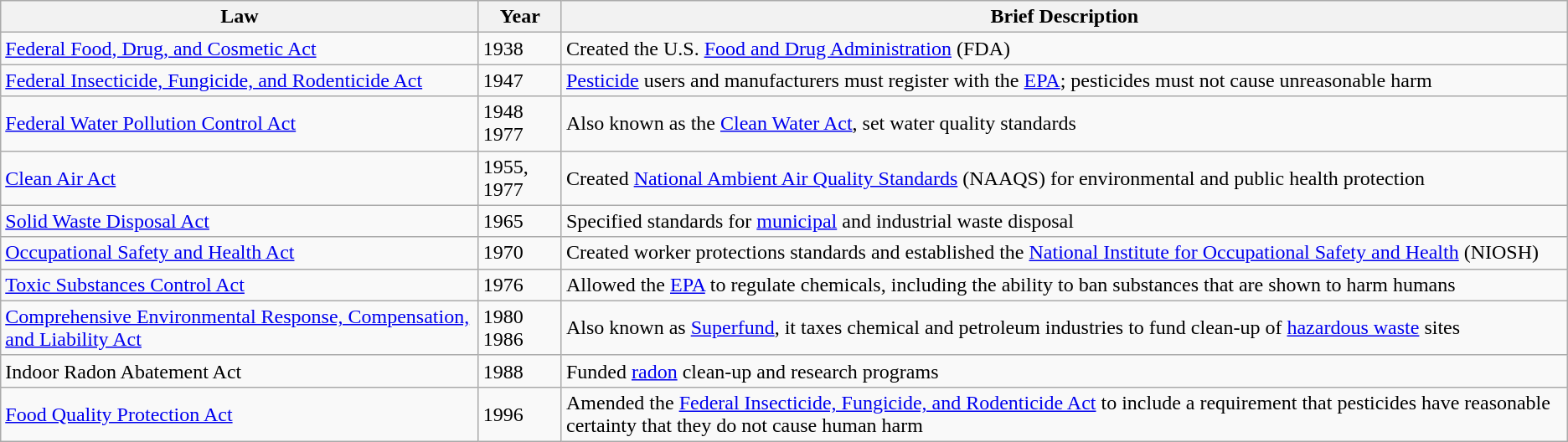<table class="wikitable">
<tr>
<th>Law</th>
<th>Year</th>
<th>Brief Description</th>
</tr>
<tr>
<td><a href='#'>Federal Food, Drug, and Cosmetic Act</a></td>
<td>1938</td>
<td>Created the U.S. <a href='#'>Food and Drug Administration</a> (FDA)</td>
</tr>
<tr>
<td><a href='#'>Federal Insecticide, Fungicide, and Rodenticide Act</a></td>
<td>1947</td>
<td><a href='#'>Pesticide</a> users and manufacturers must register with the <a href='#'>EPA</a>; pesticides must not cause unreasonable harm</td>
</tr>
<tr>
<td><a href='#'>Federal Water Pollution Control Act</a></td>
<td>1948 1977</td>
<td>Also known as the <a href='#'>Clean Water Act</a>, set water quality standards</td>
</tr>
<tr>
<td><a href='#'>Clean Air Act</a></td>
<td>1955,<br>1977</td>
<td>Created <a href='#'>National Ambient Air Quality Standards</a> (NAAQS) for environmental and public health protection</td>
</tr>
<tr>
<td><a href='#'>Solid Waste Disposal Act</a></td>
<td>1965</td>
<td>Specified standards for <a href='#'>municipal</a> and industrial waste disposal</td>
</tr>
<tr>
<td><a href='#'>Occupational Safety and Health Act</a></td>
<td>1970</td>
<td>Created worker protections standards and established the <a href='#'>National Institute for Occupational Safety and Health</a> (NIOSH)</td>
</tr>
<tr>
<td><a href='#'>Toxic Substances Control Act</a></td>
<td>1976</td>
<td>Allowed the <a href='#'>EPA</a> to regulate chemicals, including the ability to ban substances that are shown to harm humans</td>
</tr>
<tr>
<td><a href='#'>Comprehensive Environmental Response, Compensation, and Liability Act</a></td>
<td>1980 1986</td>
<td>Also known as <a href='#'>Superfund</a>, it taxes chemical and petroleum industries to fund clean-up of <a href='#'>hazardous waste</a> sites</td>
</tr>
<tr>
<td>Indoor Radon Abatement Act</td>
<td>1988</td>
<td>Funded <a href='#'>radon</a> clean-up and research programs</td>
</tr>
<tr>
<td><a href='#'>Food Quality Protection Act</a></td>
<td>1996</td>
<td>Amended the <a href='#'>Federal Insecticide, Fungicide, and Rodenticide Act</a> to include a requirement that pesticides have reasonable certainty that they do not cause human harm</td>
</tr>
</table>
